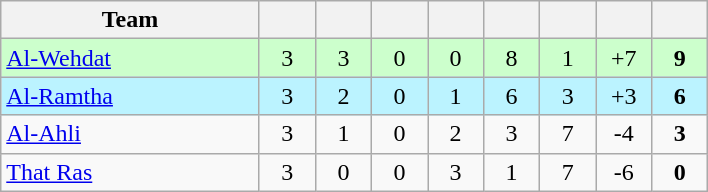<table class="wikitable" style="text-align: center;">
<tr>
<th width="165">Team</th>
<th width="30"></th>
<th width="30"></th>
<th width="30"></th>
<th width="30"></th>
<th width="30"></th>
<th width="30"></th>
<th width="30"></th>
<th width="30"></th>
</tr>
<tr bgcolor="#ccffcc">
<td align="left"><a href='#'>Al-Wehdat</a></td>
<td>3</td>
<td>3</td>
<td>0</td>
<td>0</td>
<td>8</td>
<td>1</td>
<td>+7</td>
<td><strong>9</strong></td>
</tr>
<tr bgcolor="#bbf3ff">
<td align="left"><a href='#'>Al-Ramtha</a></td>
<td>3</td>
<td>2</td>
<td>0</td>
<td>1</td>
<td>6</td>
<td>3</td>
<td>+3</td>
<td><strong>6</strong></td>
</tr>
<tr>
<td align="left"><a href='#'>Al-Ahli</a></td>
<td>3</td>
<td>1</td>
<td>0</td>
<td>2</td>
<td>3</td>
<td>7</td>
<td>-4</td>
<td><strong>3</strong></td>
</tr>
<tr>
<td align="left"><a href='#'>That Ras</a></td>
<td>3</td>
<td>0</td>
<td>0</td>
<td>3</td>
<td>1</td>
<td>7</td>
<td>-6</td>
<td><strong>0</strong></td>
</tr>
</table>
